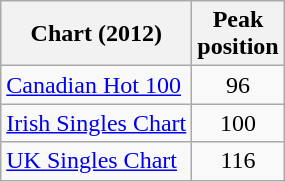<table class="wikitable sortable">
<tr>
<th>Chart (2012)</th>
<th>Peak<br>position</th>
</tr>
<tr>
<td><a href='#'>Canadian Hot 100</a></td>
<td style="text-align:center;">96</td>
</tr>
<tr>
<td><a href='#'>Irish Singles Chart</a></td>
<td style="text-align:center;">100</td>
</tr>
<tr>
<td><a href='#'>UK Singles Chart</a></td>
<td style="text-align:center;">116</td>
</tr>
</table>
